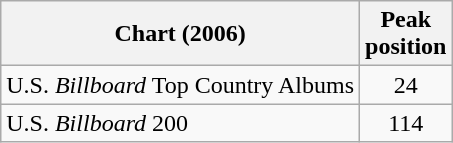<table class="wikitable">
<tr>
<th>Chart (2006)</th>
<th>Peak<br>position</th>
</tr>
<tr>
<td>U.S. <em>Billboard</em> Top Country Albums</td>
<td style="text-align:center;">24</td>
</tr>
<tr>
<td>U.S. <em>Billboard</em> 200</td>
<td style="text-align:center;">114</td>
</tr>
</table>
